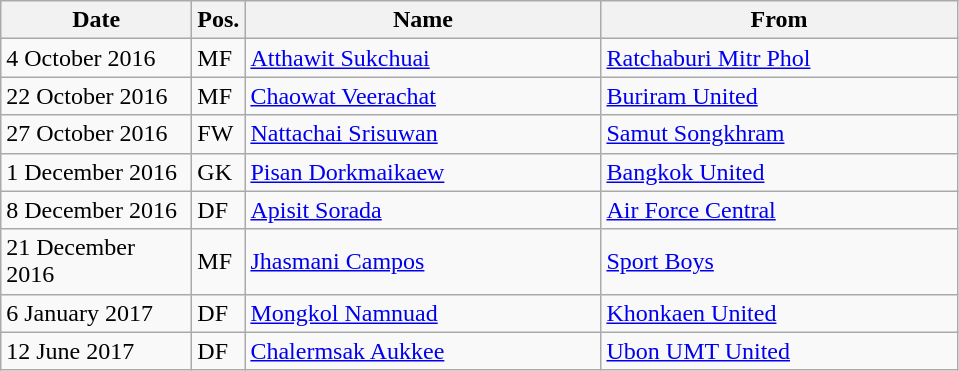<table class="wikitable">
<tr>
<th width="120">Date</th>
<th>Pos.</th>
<th width="230">Name</th>
<th width="230">From</th>
</tr>
<tr>
<td>4 October 2016</td>
<td>MF</td>
<td> <a href='#'>Atthawit Sukchuai</a></td>
<td> <a href='#'>Ratchaburi Mitr Phol</a></td>
</tr>
<tr>
<td>22 October 2016</td>
<td>MF</td>
<td> <a href='#'>Chaowat Veerachat</a></td>
<td> <a href='#'>Buriram United</a></td>
</tr>
<tr>
<td>27 October 2016</td>
<td>FW</td>
<td> <a href='#'>Nattachai Srisuwan</a></td>
<td> <a href='#'>Samut Songkhram</a></td>
</tr>
<tr>
<td>1 December 2016</td>
<td>GK</td>
<td> <a href='#'>Pisan Dorkmaikaew</a></td>
<td> <a href='#'>Bangkok United</a></td>
</tr>
<tr>
<td>8 December 2016</td>
<td>DF</td>
<td> <a href='#'>Apisit Sorada</a></td>
<td> <a href='#'>Air Force Central</a></td>
</tr>
<tr>
<td>21 December 2016</td>
<td>MF</td>
<td> <a href='#'>Jhasmani Campos</a></td>
<td> <a href='#'>Sport Boys</a></td>
</tr>
<tr>
<td>6 January 2017</td>
<td>DF</td>
<td> <a href='#'>Mongkol Namnuad</a></td>
<td> <a href='#'>Khonkaen United</a></td>
</tr>
<tr>
<td>12 June 2017</td>
<td>DF</td>
<td> <a href='#'>Chalermsak Aukkee</a></td>
<td> <a href='#'>Ubon UMT United</a></td>
</tr>
</table>
